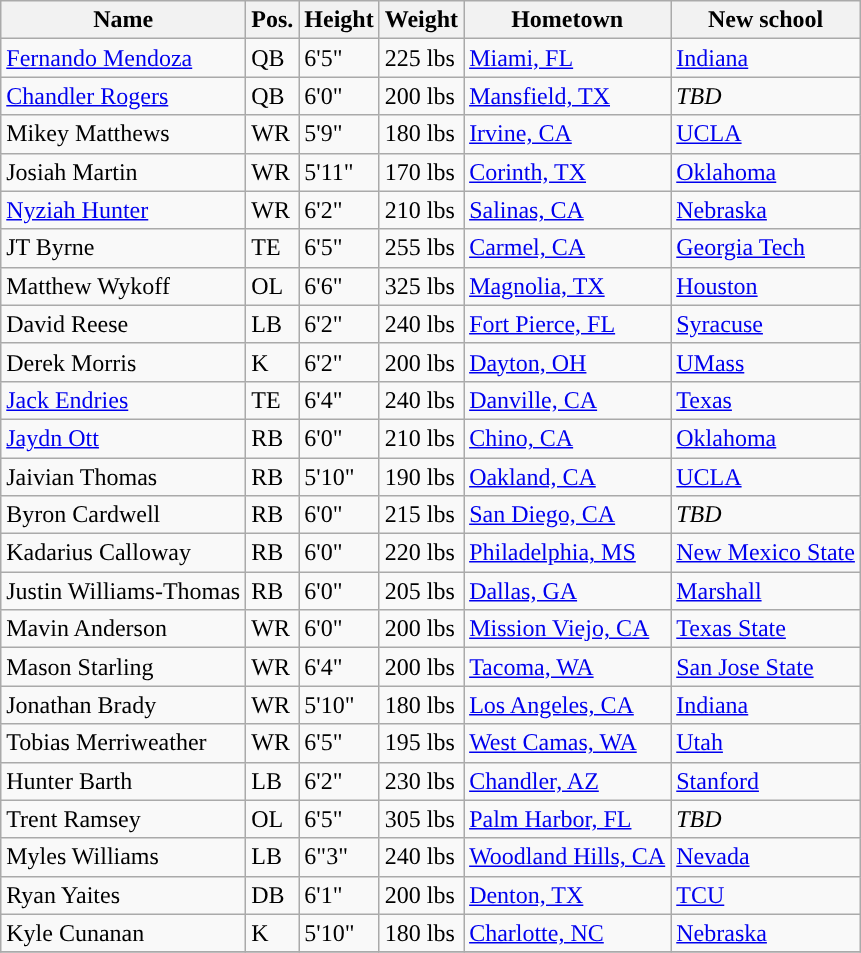<table class="wikitable sortable">
<tr>
<th>Name</th>
<th>Pos.</th>
<th>Height</th>
<th>Weight</th>
<th>Hometown</th>
<th>New school</th>
</tr>
<tr>
<td><a href='#'>Fernando Mendoza</a></td>
<td>QB</td>
<td>6'5"</td>
<td>225 lbs</td>
<td><a href='#'>Miami, FL</a></td>
<td><a href='#'>Indiana</a></td>
</tr>
<tr>
<td><a href='#'>Chandler Rogers</a></td>
<td>QB</td>
<td>6'0"</td>
<td>200 lbs</td>
<td><a href='#'>Mansfield, TX</a></td>
<td><em>TBD</em></td>
</tr>
<tr>
<td>Mikey Matthews</td>
<td>WR</td>
<td>5'9"</td>
<td>180 lbs</td>
<td><a href='#'>Irvine, CA</a></td>
<td><a href='#'>UCLA</a></td>
</tr>
<tr>
<td>Josiah Martin</td>
<td>WR</td>
<td>5'11"</td>
<td>170 lbs</td>
<td><a href='#'>Corinth, TX</a></td>
<td><a href='#'>Oklahoma</a></td>
</tr>
<tr>
<td><a href='#'>Nyziah Hunter</a></td>
<td>WR</td>
<td>6'2"</td>
<td>210 lbs</td>
<td><a href='#'>Salinas, CA</a></td>
<td><a href='#'>Nebraska</a></td>
</tr>
<tr>
<td>JT Byrne</td>
<td>TE</td>
<td>6'5"</td>
<td>255 lbs</td>
<td><a href='#'>Carmel, CA</a></td>
<td><a href='#'>Georgia Tech</a></td>
</tr>
<tr>
<td>Matthew Wykoff</td>
<td>OL</td>
<td>6'6"</td>
<td>325 lbs</td>
<td><a href='#'>Magnolia, TX</a></td>
<td><a href='#'>Houston</a></td>
</tr>
<tr>
<td>David Reese</td>
<td>LB</td>
<td>6'2"</td>
<td>240 lbs</td>
<td><a href='#'>Fort Pierce, FL</a></td>
<td><a href='#'>Syracuse</a></td>
</tr>
<tr>
<td>Derek Morris</td>
<td>K</td>
<td>6'2"</td>
<td>200 lbs</td>
<td><a href='#'>Dayton, OH</a></td>
<td><a href='#'>UMass</a></td>
</tr>
<tr>
<td><a href='#'>Jack Endries</a></td>
<td>TE</td>
<td>6'4"</td>
<td>240 lbs</td>
<td><a href='#'>Danville, CA</a></td>
<td><a href='#'>Texas</a></td>
</tr>
<tr>
<td><a href='#'>Jaydn Ott</a></td>
<td>RB</td>
<td>6'0"</td>
<td>210 lbs</td>
<td><a href='#'>Chino, CA</a></td>
<td><a href='#'>Oklahoma</a></td>
</tr>
<tr>
<td>Jaivian Thomas</td>
<td>RB</td>
<td>5'10"</td>
<td>190 lbs</td>
<td><a href='#'>Oakland, CA</a></td>
<td><a href='#'>UCLA</a></td>
</tr>
<tr>
<td>Byron Cardwell</td>
<td>RB</td>
<td>6'0"</td>
<td>215 lbs</td>
<td><a href='#'>San Diego, CA</a></td>
<td><em>TBD</em></td>
</tr>
<tr>
<td>Kadarius Calloway</td>
<td>RB</td>
<td>6'0"</td>
<td>220 lbs</td>
<td><a href='#'>Philadelphia, MS</a></td>
<td><a href='#'>New Mexico State</a></td>
</tr>
<tr>
<td>Justin Williams-Thomas</td>
<td>RB</td>
<td>6'0"</td>
<td>205 lbs</td>
<td><a href='#'>Dallas, GA</a></td>
<td><a href='#'>Marshall</a></td>
</tr>
<tr>
<td>Mavin Anderson</td>
<td>WR</td>
<td>6'0"</td>
<td>200 lbs</td>
<td><a href='#'>Mission Viejo, CA</a></td>
<td><a href='#'>Texas State</a></td>
</tr>
<tr>
<td>Mason Starling</td>
<td>WR</td>
<td>6'4"</td>
<td>200 lbs</td>
<td><a href='#'>Tacoma, WA</a></td>
<td><a href='#'>San Jose State</a></td>
</tr>
<tr>
<td>Jonathan Brady</td>
<td>WR</td>
<td>5'10"</td>
<td>180 lbs</td>
<td><a href='#'>Los Angeles, CA</a></td>
<td><a href='#'>Indiana</a></td>
</tr>
<tr>
<td>Tobias Merriweather</td>
<td>WR</td>
<td>6'5"</td>
<td>195 lbs</td>
<td><a href='#'>West Camas, WA</a></td>
<td><a href='#'>Utah</a></td>
</tr>
<tr>
<td>Hunter Barth</td>
<td>LB</td>
<td>6'2"</td>
<td>230 lbs</td>
<td><a href='#'>Chandler, AZ</a></td>
<td><a href='#'>Stanford</a></td>
</tr>
<tr>
<td>Trent Ramsey</td>
<td>OL</td>
<td>6'5"</td>
<td>305 lbs</td>
<td><a href='#'>Palm Harbor, FL</a></td>
<td><em>TBD</em></td>
</tr>
<tr>
<td>Myles Williams</td>
<td>LB</td>
<td>6"3"</td>
<td>240 lbs</td>
<td><a href='#'>Woodland Hills, CA</a></td>
<td><a href='#'>Nevada</a></td>
</tr>
<tr>
<td>Ryan Yaites</td>
<td>DB</td>
<td>6'1"</td>
<td>200 lbs</td>
<td><a href='#'>Denton, TX</a></td>
<td><a href='#'>TCU</a></td>
</tr>
<tr>
<td>Kyle Cunanan</td>
<td>K</td>
<td>5'10"</td>
<td>180 lbs</td>
<td><a href='#'>Charlotte, NC</a></td>
<td><a href='#'>Nebraska</a></td>
</tr>
<tr>
</tr>
</table>
